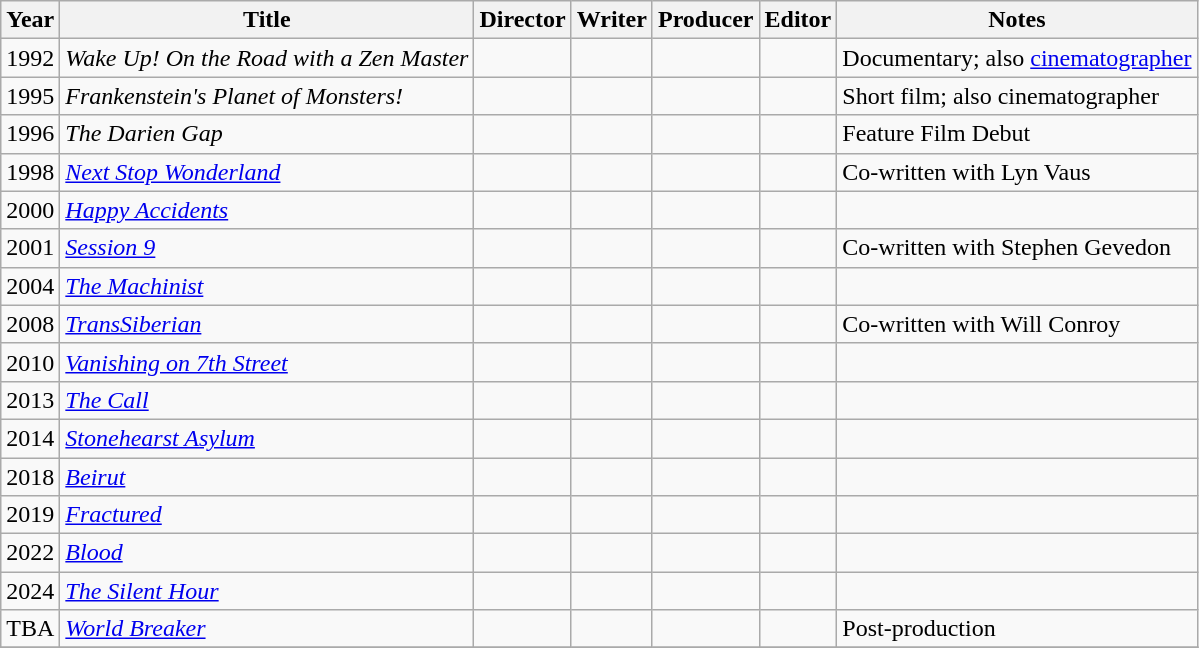<table class="wikitable">
<tr>
<th>Year</th>
<th>Title</th>
<th>Director</th>
<th>Writer</th>
<th>Producer</th>
<th>Editor</th>
<th>Notes</th>
</tr>
<tr>
<td>1992</td>
<td><em>Wake Up! On the Road with a Zen Master</em></td>
<td></td>
<td></td>
<td></td>
<td></td>
<td>Documentary; also <a href='#'>cinematographer</a></td>
</tr>
<tr>
<td>1995</td>
<td><em>Frankenstein's Planet of Monsters!</em></td>
<td></td>
<td></td>
<td></td>
<td></td>
<td>Short film; also cinematographer</td>
</tr>
<tr>
<td>1996</td>
<td><em>The Darien Gap</em></td>
<td></td>
<td></td>
<td></td>
<td></td>
<td>Feature Film Debut</td>
</tr>
<tr>
<td>1998</td>
<td><em><a href='#'>Next Stop Wonderland</a></em></td>
<td></td>
<td></td>
<td></td>
<td></td>
<td>Co-written with Lyn Vaus</td>
</tr>
<tr>
<td>2000</td>
<td><em><a href='#'>Happy Accidents</a></em></td>
<td></td>
<td></td>
<td></td>
<td></td>
<td></td>
</tr>
<tr>
<td>2001</td>
<td><em><a href='#'>Session 9</a></em></td>
<td></td>
<td></td>
<td></td>
<td></td>
<td>Co-written with Stephen Gevedon</td>
</tr>
<tr>
<td>2004</td>
<td><em><a href='#'>The Machinist</a></em></td>
<td></td>
<td></td>
<td></td>
<td></td>
<td></td>
</tr>
<tr>
<td>2008</td>
<td><em><a href='#'>TransSiberian</a></em></td>
<td></td>
<td></td>
<td></td>
<td></td>
<td>Co-written with Will Conroy</td>
</tr>
<tr>
<td>2010</td>
<td><em><a href='#'>Vanishing on 7th Street</a></em></td>
<td></td>
<td></td>
<td></td>
<td></td>
<td></td>
</tr>
<tr>
<td>2013</td>
<td><em><a href='#'>The Call</a></em></td>
<td></td>
<td></td>
<td></td>
<td></td>
<td></td>
</tr>
<tr>
<td>2014</td>
<td><em><a href='#'>Stonehearst Asylum</a></em></td>
<td></td>
<td></td>
<td></td>
<td></td>
<td></td>
</tr>
<tr>
<td>2018</td>
<td><em><a href='#'>Beirut</a></em></td>
<td></td>
<td></td>
<td></td>
<td></td>
<td></td>
</tr>
<tr>
<td>2019</td>
<td><em><a href='#'>Fractured</a></em></td>
<td></td>
<td></td>
<td></td>
<td></td>
<td></td>
</tr>
<tr>
<td>2022</td>
<td><em><a href='#'>Blood</a></em></td>
<td></td>
<td></td>
<td></td>
<td></td>
<td></td>
</tr>
<tr>
<td>2024</td>
<td><em><a href='#'>The Silent Hour</a></em></td>
<td></td>
<td></td>
<td></td>
<td></td>
<td></td>
</tr>
<tr>
<td>TBA</td>
<td><em><a href='#'>World Breaker</a></em></td>
<td></td>
<td></td>
<td></td>
<td></td>
<td>Post-production</td>
</tr>
<tr>
</tr>
</table>
